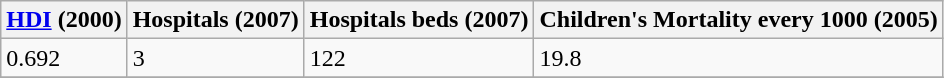<table class="wikitable" border="1">
<tr>
<th><a href='#'>HDI</a> (2000)</th>
<th>Hospitals (2007)</th>
<th>Hospitals beds (2007)</th>
<th>Children's Mortality every 1000 (2005)</th>
</tr>
<tr>
<td>0.692</td>
<td>3</td>
<td>122</td>
<td>19.8</td>
</tr>
<tr>
</tr>
</table>
